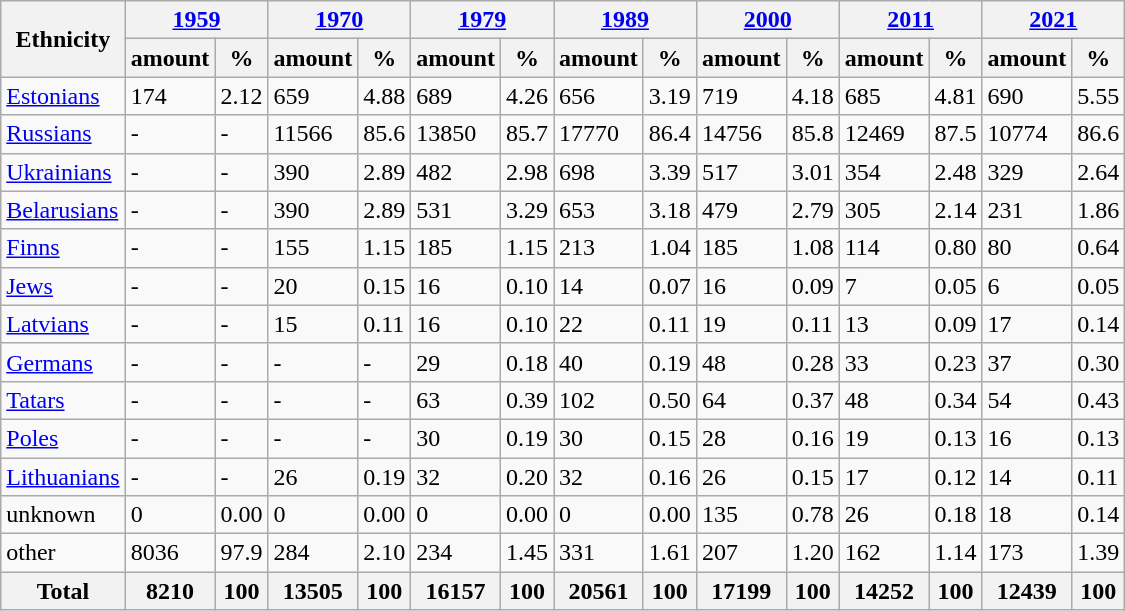<table class="wikitable sortable">
<tr>
<th rowspan="2">Ethnicity</th>
<th colspan="2"><a href='#'>1959</a></th>
<th colspan="2"><a href='#'>1970</a></th>
<th colspan="2"><a href='#'>1979</a></th>
<th colspan="2"><a href='#'>1989</a></th>
<th colspan="2"><a href='#'>2000</a></th>
<th colspan="2"><a href='#'>2011</a></th>
<th colspan="2"><a href='#'>2021</a></th>
</tr>
<tr>
<th>amount</th>
<th>%</th>
<th>amount</th>
<th>%</th>
<th>amount</th>
<th>%</th>
<th>amount</th>
<th>%</th>
<th>amount</th>
<th>%</th>
<th>amount</th>
<th>%</th>
<th>amount</th>
<th>%</th>
</tr>
<tr>
<td><a href='#'>Estonians</a></td>
<td>174</td>
<td>2.12</td>
<td>659</td>
<td>4.88</td>
<td>689</td>
<td>4.26</td>
<td>656</td>
<td>3.19</td>
<td>719</td>
<td>4.18</td>
<td>685</td>
<td>4.81</td>
<td>690</td>
<td>5.55</td>
</tr>
<tr>
<td><a href='#'>Russians</a></td>
<td>-</td>
<td>-</td>
<td>11566</td>
<td>85.6</td>
<td>13850</td>
<td>85.7</td>
<td>17770</td>
<td>86.4</td>
<td>14756</td>
<td>85.8</td>
<td>12469</td>
<td>87.5</td>
<td>10774</td>
<td>86.6</td>
</tr>
<tr>
<td><a href='#'>Ukrainians</a></td>
<td>-</td>
<td>-</td>
<td>390</td>
<td>2.89</td>
<td>482</td>
<td>2.98</td>
<td>698</td>
<td>3.39</td>
<td>517</td>
<td>3.01</td>
<td>354</td>
<td>2.48</td>
<td>329</td>
<td>2.64</td>
</tr>
<tr>
<td><a href='#'>Belarusians</a></td>
<td>-</td>
<td>-</td>
<td>390</td>
<td>2.89</td>
<td>531</td>
<td>3.29</td>
<td>653</td>
<td>3.18</td>
<td>479</td>
<td>2.79</td>
<td>305</td>
<td>2.14</td>
<td>231</td>
<td>1.86</td>
</tr>
<tr>
<td><a href='#'>Finns</a></td>
<td>-</td>
<td>-</td>
<td>155</td>
<td>1.15</td>
<td>185</td>
<td>1.15</td>
<td>213</td>
<td>1.04</td>
<td>185</td>
<td>1.08</td>
<td>114</td>
<td>0.80</td>
<td>80</td>
<td>0.64</td>
</tr>
<tr>
<td><a href='#'>Jews</a></td>
<td>-</td>
<td>-</td>
<td>20</td>
<td>0.15</td>
<td>16</td>
<td>0.10</td>
<td>14</td>
<td>0.07</td>
<td>16</td>
<td>0.09</td>
<td>7</td>
<td>0.05</td>
<td>6</td>
<td>0.05</td>
</tr>
<tr>
<td><a href='#'>Latvians</a></td>
<td>-</td>
<td>-</td>
<td>15</td>
<td>0.11</td>
<td>16</td>
<td>0.10</td>
<td>22</td>
<td>0.11</td>
<td>19</td>
<td>0.11</td>
<td>13</td>
<td>0.09</td>
<td>17</td>
<td>0.14</td>
</tr>
<tr>
<td><a href='#'>Germans</a></td>
<td>-</td>
<td>-</td>
<td>-</td>
<td>-</td>
<td>29</td>
<td>0.18</td>
<td>40</td>
<td>0.19</td>
<td>48</td>
<td>0.28</td>
<td>33</td>
<td>0.23</td>
<td>37</td>
<td>0.30</td>
</tr>
<tr>
<td><a href='#'>Tatars</a></td>
<td>-</td>
<td>-</td>
<td>-</td>
<td>-</td>
<td>63</td>
<td>0.39</td>
<td>102</td>
<td>0.50</td>
<td>64</td>
<td>0.37</td>
<td>48</td>
<td>0.34</td>
<td>54</td>
<td>0.43</td>
</tr>
<tr>
<td><a href='#'>Poles</a></td>
<td>-</td>
<td>-</td>
<td>-</td>
<td>-</td>
<td>30</td>
<td>0.19</td>
<td>30</td>
<td>0.15</td>
<td>28</td>
<td>0.16</td>
<td>19</td>
<td>0.13</td>
<td>16</td>
<td>0.13</td>
</tr>
<tr>
<td><a href='#'>Lithuanians</a></td>
<td>-</td>
<td>-</td>
<td>26</td>
<td>0.19</td>
<td>32</td>
<td>0.20</td>
<td>32</td>
<td>0.16</td>
<td>26</td>
<td>0.15</td>
<td>17</td>
<td>0.12</td>
<td>14</td>
<td>0.11</td>
</tr>
<tr>
<td>unknown</td>
<td>0</td>
<td>0.00</td>
<td>0</td>
<td>0.00</td>
<td>0</td>
<td>0.00</td>
<td>0</td>
<td>0.00</td>
<td>135</td>
<td>0.78</td>
<td>26</td>
<td>0.18</td>
<td>18</td>
<td>0.14</td>
</tr>
<tr>
<td>other</td>
<td>8036</td>
<td>97.9</td>
<td>284</td>
<td>2.10</td>
<td>234</td>
<td>1.45</td>
<td>331</td>
<td>1.61</td>
<td>207</td>
<td>1.20</td>
<td>162</td>
<td>1.14</td>
<td>173</td>
<td>1.39</td>
</tr>
<tr>
<th>Total</th>
<th>8210</th>
<th>100</th>
<th>13505</th>
<th>100</th>
<th>16157</th>
<th>100</th>
<th>20561</th>
<th>100</th>
<th>17199</th>
<th>100</th>
<th>14252</th>
<th>100</th>
<th>12439</th>
<th>100</th>
</tr>
</table>
